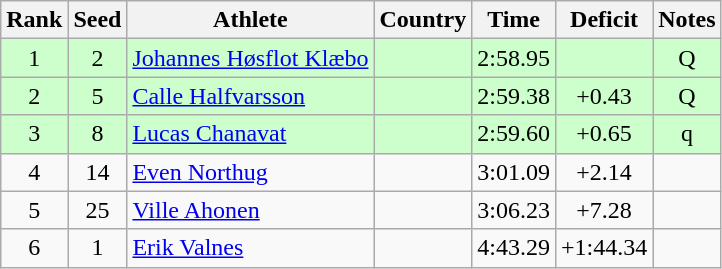<table class="wikitable sortable" style="text-align:center">
<tr>
<th>Rank</th>
<th>Seed</th>
<th>Athlete</th>
<th>Country</th>
<th>Time</th>
<th>Deficit</th>
<th>Notes</th>
</tr>
<tr bgcolor=ccffcc>
<td>1</td>
<td>2</td>
<td align=left><a href='#'>Johannes Høsflot Klæbo</a></td>
<td align=left></td>
<td>2:58.95</td>
<td></td>
<td>Q</td>
</tr>
<tr bgcolor=ccffcc>
<td>2</td>
<td>5</td>
<td align=left><a href='#'>Calle Halfvarsson</a></td>
<td align=left></td>
<td>2:59.38</td>
<td>+0.43</td>
<td>Q</td>
</tr>
<tr bgcolor=ccffcc>
<td>3</td>
<td>8</td>
<td align=left><a href='#'>Lucas Chanavat</a></td>
<td align=left></td>
<td>2:59.60</td>
<td>+0.65</td>
<td>q</td>
</tr>
<tr>
<td>4</td>
<td>14</td>
<td align=left><a href='#'>Even Northug</a></td>
<td align=left></td>
<td>3:01.09</td>
<td>+2.14</td>
<td></td>
</tr>
<tr>
<td>5</td>
<td>25</td>
<td align=left><a href='#'>Ville Ahonen</a></td>
<td align=left></td>
<td>3:06.23</td>
<td>+7.28</td>
<td></td>
</tr>
<tr>
<td>6</td>
<td>1</td>
<td align=left><a href='#'>Erik Valnes</a></td>
<td align=left></td>
<td>4:43.29</td>
<td>+1:44.34</td>
<td></td>
</tr>
</table>
